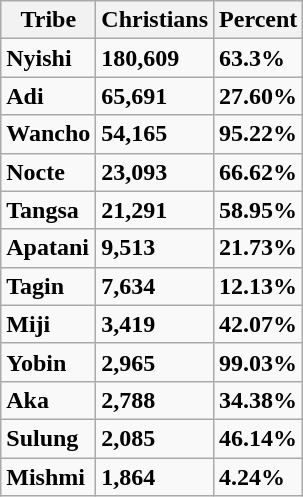<table class="wikitable">
<tr>
<th><strong>Tribe</strong></th>
<th><strong>Christians</strong></th>
<th><strong>Percent</strong></th>
</tr>
<tr>
<td><strong>Nyishi</strong></td>
<td><strong>180,609</strong></td>
<td><strong>63.3%</strong></td>
</tr>
<tr>
<td><strong>Adi</strong></td>
<td><strong>65,691</strong></td>
<td><strong>27.60%</strong></td>
</tr>
<tr>
<td><strong>Wancho</strong></td>
<td><strong>54,165</strong></td>
<td><strong>95.22%</strong></td>
</tr>
<tr>
<td><strong>Nocte</strong></td>
<td><strong>23,093</strong></td>
<td><strong>66.62%</strong></td>
</tr>
<tr>
<td><strong>Tangsa</strong></td>
<td><strong>21,291</strong></td>
<td><strong>58.95%</strong></td>
</tr>
<tr>
<td><strong>Apatani</strong></td>
<td><strong>9,513</strong></td>
<td><strong>21.73%</strong></td>
</tr>
<tr>
<td><strong>Tagin</strong></td>
<td><strong>7,634</strong></td>
<td><strong>12.13%</strong></td>
</tr>
<tr>
<td><strong>Miji</strong></td>
<td><strong>3,419</strong></td>
<td><strong>42.07%</strong></td>
</tr>
<tr>
<td><strong>Yobin</strong></td>
<td><strong>2,965</strong></td>
<td><strong>99.03%</strong></td>
</tr>
<tr>
<td><strong>Aka</strong></td>
<td><strong>2,788</strong></td>
<td><strong>34.38%</strong></td>
</tr>
<tr>
<td><strong>Sulung</strong></td>
<td><strong>2,085</strong></td>
<td><strong>46.14%</strong></td>
</tr>
<tr>
<td><strong>Mishmi</strong></td>
<td><strong>1,864</strong></td>
<td><strong>4.24%</strong></td>
</tr>
</table>
